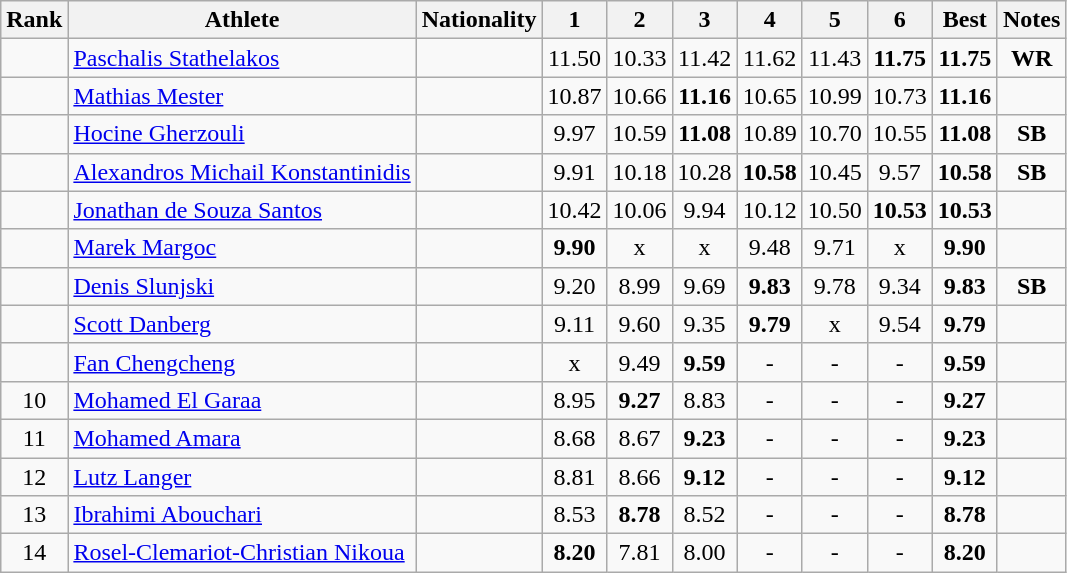<table class="wikitable sortable" style="text-align:center">
<tr>
<th>Rank</th>
<th>Athlete</th>
<th>Nationality</th>
<th class="unsortable">1</th>
<th class="unsortable">2</th>
<th class="unsortable">3</th>
<th class="unsortable">4</th>
<th class="unsortable">5</th>
<th class="unsortable">6</th>
<th>Best</th>
<th>Notes</th>
</tr>
<tr>
<td></td>
<td style="text-align:left;"><a href='#'>Paschalis Stathelakos</a></td>
<td style="text-align:left;"></td>
<td>11.50</td>
<td>10.33</td>
<td>11.42</td>
<td>11.62</td>
<td>11.43</td>
<td><strong>11.75</strong></td>
<td><strong>11.75</strong></td>
<td><strong>WR</strong></td>
</tr>
<tr>
<td></td>
<td style="text-align:left;"><a href='#'>Mathias Mester</a></td>
<td style="text-align:left;"></td>
<td>10.87</td>
<td>10.66</td>
<td><strong>11.16</strong></td>
<td>10.65</td>
<td>10.99</td>
<td>10.73</td>
<td><strong>11.16</strong></td>
<td></td>
</tr>
<tr>
<td></td>
<td style="text-align:left;"><a href='#'>Hocine Gherzouli</a></td>
<td style="text-align:left;"></td>
<td>9.97</td>
<td>10.59</td>
<td><strong>11.08</strong></td>
<td>10.89</td>
<td>10.70</td>
<td>10.55</td>
<td><strong>11.08</strong></td>
<td><strong>SB</strong></td>
</tr>
<tr>
<td></td>
<td style="text-align:left;"><a href='#'>Alexandros Michail Konstantinidis</a></td>
<td style="text-align:left;"></td>
<td>9.91</td>
<td>10.18</td>
<td>10.28</td>
<td><strong>10.58</strong></td>
<td>10.45</td>
<td>9.57</td>
<td><strong>10.58</strong></td>
<td><strong>SB</strong></td>
</tr>
<tr>
<td></td>
<td style="text-align:left;"><a href='#'>Jonathan de Souza Santos</a></td>
<td style="text-align:left;"></td>
<td>10.42</td>
<td>10.06</td>
<td>9.94</td>
<td>10.12</td>
<td>10.50</td>
<td><strong>10.53</strong></td>
<td><strong>10.53</strong></td>
<td></td>
</tr>
<tr>
<td></td>
<td style="text-align:left;"><a href='#'>Marek Margoc</a></td>
<td style="text-align:left;"></td>
<td><strong>9.90</strong></td>
<td>x</td>
<td>x</td>
<td>9.48</td>
<td>9.71</td>
<td>x</td>
<td><strong>9.90</strong></td>
<td></td>
</tr>
<tr>
<td></td>
<td style="text-align:left;"><a href='#'>Denis Slunjski</a></td>
<td style="text-align:left;"></td>
<td>9.20</td>
<td>8.99</td>
<td>9.69</td>
<td><strong>9.83</strong></td>
<td>9.78</td>
<td>9.34</td>
<td><strong>9.83</strong></td>
<td><strong>SB</strong></td>
</tr>
<tr>
<td></td>
<td style="text-align:left;"><a href='#'>Scott Danberg</a></td>
<td style="text-align:left;"></td>
<td>9.11</td>
<td>9.60</td>
<td>9.35</td>
<td><strong>9.79</strong></td>
<td>x</td>
<td>9.54</td>
<td><strong>9.79</strong></td>
<td></td>
</tr>
<tr>
<td></td>
<td style="text-align:left;"><a href='#'>Fan Chengcheng</a></td>
<td style="text-align:left;"></td>
<td>x</td>
<td>9.49</td>
<td><strong>9.59</strong></td>
<td>-</td>
<td>-</td>
<td>-</td>
<td><strong>9.59</strong></td>
<td></td>
</tr>
<tr>
<td>10</td>
<td style="text-align:left;"><a href='#'>Mohamed El Garaa</a></td>
<td style="text-align:left;"></td>
<td>8.95</td>
<td><strong>9.27</strong></td>
<td>8.83</td>
<td>-</td>
<td>-</td>
<td>-</td>
<td><strong>9.27</strong></td>
<td></td>
</tr>
<tr>
<td>11</td>
<td style="text-align:left;"><a href='#'>Mohamed Amara</a></td>
<td style="text-align:left;"></td>
<td>8.68</td>
<td>8.67</td>
<td><strong>9.23</strong></td>
<td>-</td>
<td>-</td>
<td>-</td>
<td><strong>9.23</strong></td>
<td></td>
</tr>
<tr>
<td>12</td>
<td style="text-align:left;"><a href='#'>Lutz Langer</a></td>
<td style="text-align:left;"></td>
<td>8.81</td>
<td>8.66</td>
<td><strong>9.12</strong></td>
<td>-</td>
<td>-</td>
<td>-</td>
<td><strong>9.12</strong></td>
<td></td>
</tr>
<tr>
<td>13</td>
<td style="text-align:left;"><a href='#'>Ibrahimi Abouchari</a></td>
<td style="text-align:left;"></td>
<td>8.53</td>
<td><strong>8.78</strong></td>
<td>8.52</td>
<td>-</td>
<td>-</td>
<td>-</td>
<td><strong>8.78</strong></td>
<td></td>
</tr>
<tr>
<td>14</td>
<td style="text-align:left;"><a href='#'>Rosel-Clemariot-Christian Nikoua</a></td>
<td style="text-align:left;"></td>
<td><strong>8.20</strong></td>
<td>7.81</td>
<td>8.00</td>
<td>-</td>
<td>-</td>
<td>-</td>
<td><strong>8.20</strong></td>
<td></td>
</tr>
</table>
